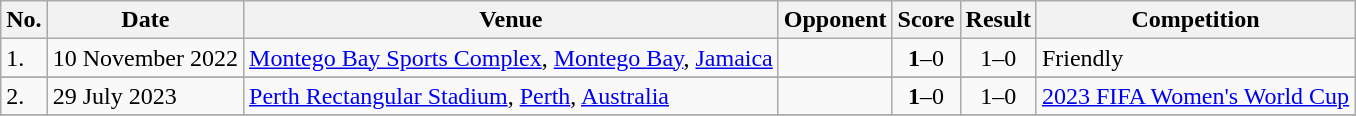<table class="wikitable">
<tr>
<th>No.</th>
<th>Date</th>
<th>Venue</th>
<th>Opponent</th>
<th>Score</th>
<th>Result</th>
<th>Competition</th>
</tr>
<tr>
<td>1.</td>
<td>10 November 2022</td>
<td><a href='#'>Montego Bay Sports Complex</a>, <a href='#'>Montego Bay</a>, <a href='#'>Jamaica</a></td>
<td></td>
<td align=center><strong>1</strong>–0</td>
<td align=center>1–0</td>
<td>Friendly</td>
</tr>
<tr>
</tr>
<tr>
<td>2.</td>
<td>29 July 2023</td>
<td><a href='#'>Perth Rectangular Stadium</a>, <a href='#'>Perth</a>, <a href='#'>Australia</a></td>
<td></td>
<td align=center><strong>1</strong>–0</td>
<td align=center>1–0</td>
<td><a href='#'>2023 FIFA Women's World Cup</a></td>
</tr>
<tr>
</tr>
</table>
